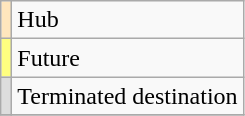<table class="wikitable">
<tr>
<td style="background-color: #FFE6BD"></td>
<td>Hub</td>
</tr>
<tr>
<td style="background-color:#FFFF80"></td>
<td>Future</td>
</tr>
<tr>
<td style="background-color:#DDDDDD"></td>
<td>Terminated destination</td>
</tr>
<tr>
</tr>
</table>
